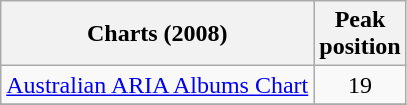<table class="wikitable sortable">
<tr>
<th align="left">Charts (2008)</th>
<th align="left">Peak<br>position</th>
</tr>
<tr>
<td align="left"><a href='#'>Australian ARIA Albums Chart</a></td>
<td align="center">19</td>
</tr>
<tr>
</tr>
</table>
